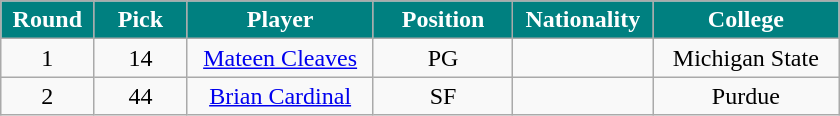<table class="wikitable sortable sortable">
<tr>
<th style="background:#008080; color:white" width="10%">Round</th>
<th style="background:#008080; color:white" width="10%">Pick</th>
<th style="background:#008080; color:white" width="20%">Player</th>
<th style="background:#008080; color:white" width="15%">Position</th>
<th style="background:#008080; color:white" width="15%">Nationality</th>
<th style="background:#008080; color:white" width="20%">College</th>
</tr>
<tr style="text-align: center">
<td>1</td>
<td>14</td>
<td><a href='#'>Mateen Cleaves</a></td>
<td>PG</td>
<td></td>
<td>Michigan State</td>
</tr>
<tr style="text-align: center">
<td>2</td>
<td>44</td>
<td><a href='#'>Brian Cardinal</a></td>
<td>SF</td>
<td></td>
<td>Purdue</td>
</tr>
</table>
